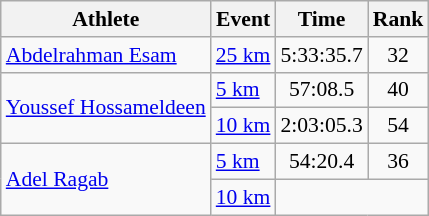<table class="wikitable" style="font-size:90%;">
<tr>
<th>Athlete</th>
<th>Event</th>
<th>Time</th>
<th>Rank</th>
</tr>
<tr align=center>
<td align=left><a href='#'>Abdelrahman Esam</a></td>
<td align=left><a href='#'>25 km</a></td>
<td>5:33:35.7</td>
<td>32</td>
</tr>
<tr align=center>
<td align=left rowspan=2><a href='#'>Youssef Hossameldeen</a></td>
<td align=left><a href='#'>5 km</a></td>
<td>57:08.5</td>
<td>40</td>
</tr>
<tr align=center>
<td align=left><a href='#'>10 km</a></td>
<td>2:03:05.3</td>
<td>54</td>
</tr>
<tr align=center>
<td align=left rowspan=2><a href='#'>Adel Ragab</a></td>
<td align=left><a href='#'>5 km</a></td>
<td>54:20.4</td>
<td>36</td>
</tr>
<tr align=center>
<td align=left><a href='#'>10 km</a></td>
<td colspan=2></td>
</tr>
</table>
